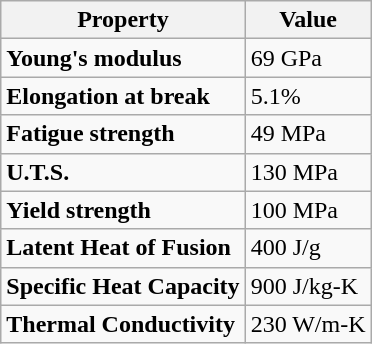<table class="wikitable">
<tr>
<th>Property</th>
<th>Value</th>
</tr>
<tr>
<td><strong>Young's modulus</strong></td>
<td>69 GPa</td>
</tr>
<tr>
<td><strong>Elongation at break</strong></td>
<td>5.1%</td>
</tr>
<tr>
<td><strong>Fatigue strength</strong></td>
<td>49 MPa</td>
</tr>
<tr>
<td><strong>U.T.S.</strong></td>
<td>130 MPa</td>
</tr>
<tr>
<td><strong>Yield strength</strong></td>
<td>100 MPa</td>
</tr>
<tr>
<td><strong>Latent Heat of Fusion</strong></td>
<td>400 J/g</td>
</tr>
<tr>
<td><strong>Specific Heat Capacity</strong></td>
<td>900 J/kg-K</td>
</tr>
<tr>
<td><strong>Thermal Conductivity</strong></td>
<td>230 W/m-K</td>
</tr>
</table>
